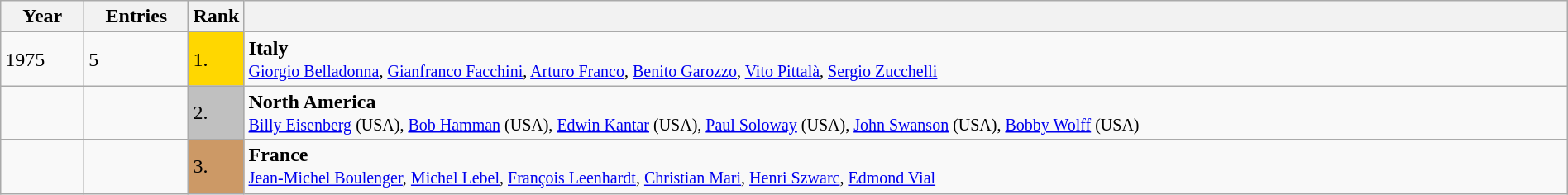<table class="wikitable" style="width:100%;">
<tr>
<th>Year</th>
<th>Entries</th>
<th>Rank</th>
<th></th>
</tr>
<tr>
<td width=60>1975</td>
<td>5</td>
<td style="background:gold; width:30px;">1.</td>
<td> <strong>Italy</strong><br><small><a href='#'>Giorgio Belladonna</a>, <a href='#'>Gianfranco Facchini</a>, <a href='#'>Arturo Franco</a>, <a href='#'>Benito Garozzo</a>, <a href='#'>Vito Pittalà</a>, <a href='#'>Sergio Zucchelli</a></small></td>
</tr>
<tr>
<td></td>
<td></td>
<td style="background:silver;">2.</td>
<td> <strong>North America</strong><br><small><a href='#'>Billy Eisenberg</a> (USA), <a href='#'>Bob Hamman</a> (USA), <a href='#'>Edwin Kantar</a> (USA), <a href='#'>Paul Soloway</a> (USA), <a href='#'>John Swanson</a> (USA), <a href='#'>Bobby Wolff</a> (USA)</small></td>
</tr>
<tr>
<td></td>
<td></td>
<td style="background:#c96;">3.</td>
<td> <strong>France</strong><br><small><a href='#'>Jean-Michel Boulenger</a>, <a href='#'>Michel Lebel</a>, <a href='#'>François Leenhardt</a>, <a href='#'>Christian Mari</a>, <a href='#'>Henri Szwarc</a>, <a href='#'>Edmond Vial</a></small></td>
</tr>
</table>
